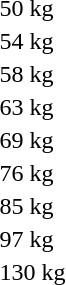<table>
<tr>
<td>50 kg</td>
<td></td>
<td></td>
<td></td>
</tr>
<tr>
<td>54 kg</td>
<td></td>
<td></td>
<td></td>
</tr>
<tr>
<td>58 kg</td>
<td></td>
<td></td>
<td></td>
</tr>
<tr>
<td>63 kg</td>
<td></td>
<td></td>
<td></td>
</tr>
<tr>
<td>69 kg</td>
<td></td>
<td></td>
<td></td>
</tr>
<tr>
<td>76 kg</td>
<td></td>
<td></td>
<td></td>
</tr>
<tr>
<td>85 kg</td>
<td></td>
<td></td>
<td></td>
</tr>
<tr>
<td>97 kg</td>
<td></td>
<td></td>
<td></td>
</tr>
<tr>
<td>130 kg</td>
<td></td>
<td></td>
<td></td>
</tr>
<tr>
</tr>
</table>
